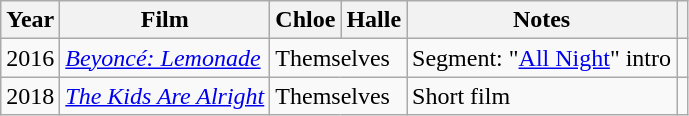<table class="wikitable">
<tr>
<th scope="col">Year</th>
<th scope="col">Film</th>
<th scope="col">Chloe</th>
<th scope="col">Halle</th>
<th scope="col">Notes</th>
<th scope="col"></th>
</tr>
<tr>
<td>2016</td>
<td><em><a href='#'>Beyoncé: Lemonade</a></em></td>
<td colspan="2">Themselves</td>
<td>Segment: "<a href='#'>All Night</a>" intro</td>
<td style="text-align: center;"></td>
</tr>
<tr>
<td>2018</td>
<td><em><a href='#'>The Kids Are Alright</a></em></td>
<td colspan="2">Themselves</td>
<td>Short film</td>
<td style="text-align: center;"></td>
</tr>
</table>
